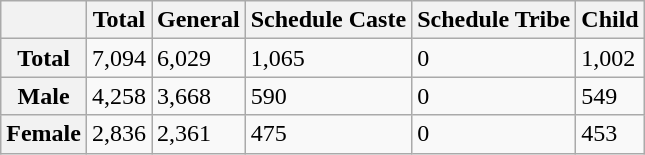<table class="wikitable">
<tr>
<th></th>
<th>Total</th>
<th>General</th>
<th>Schedule Caste</th>
<th>Schedule Tribe</th>
<th>Child</th>
</tr>
<tr>
<th>Total</th>
<td>7,094</td>
<td>6,029</td>
<td>1,065</td>
<td>0</td>
<td>1,002</td>
</tr>
<tr>
<th>Male</th>
<td>4,258</td>
<td>3,668</td>
<td>590</td>
<td>0</td>
<td>549</td>
</tr>
<tr>
<th>Female</th>
<td>2,836</td>
<td>2,361</td>
<td>475</td>
<td>0</td>
<td>453</td>
</tr>
</table>
